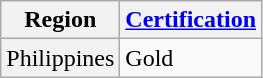<table class="wikitable sortable">
<tr>
<th>Region</th>
<th><a href='#'>Certification</a></th>
</tr>
<tr>
<td scope="row" style="background-color: #f2f2f2;">Philippines</td>
<td>Gold</td>
</tr>
</table>
